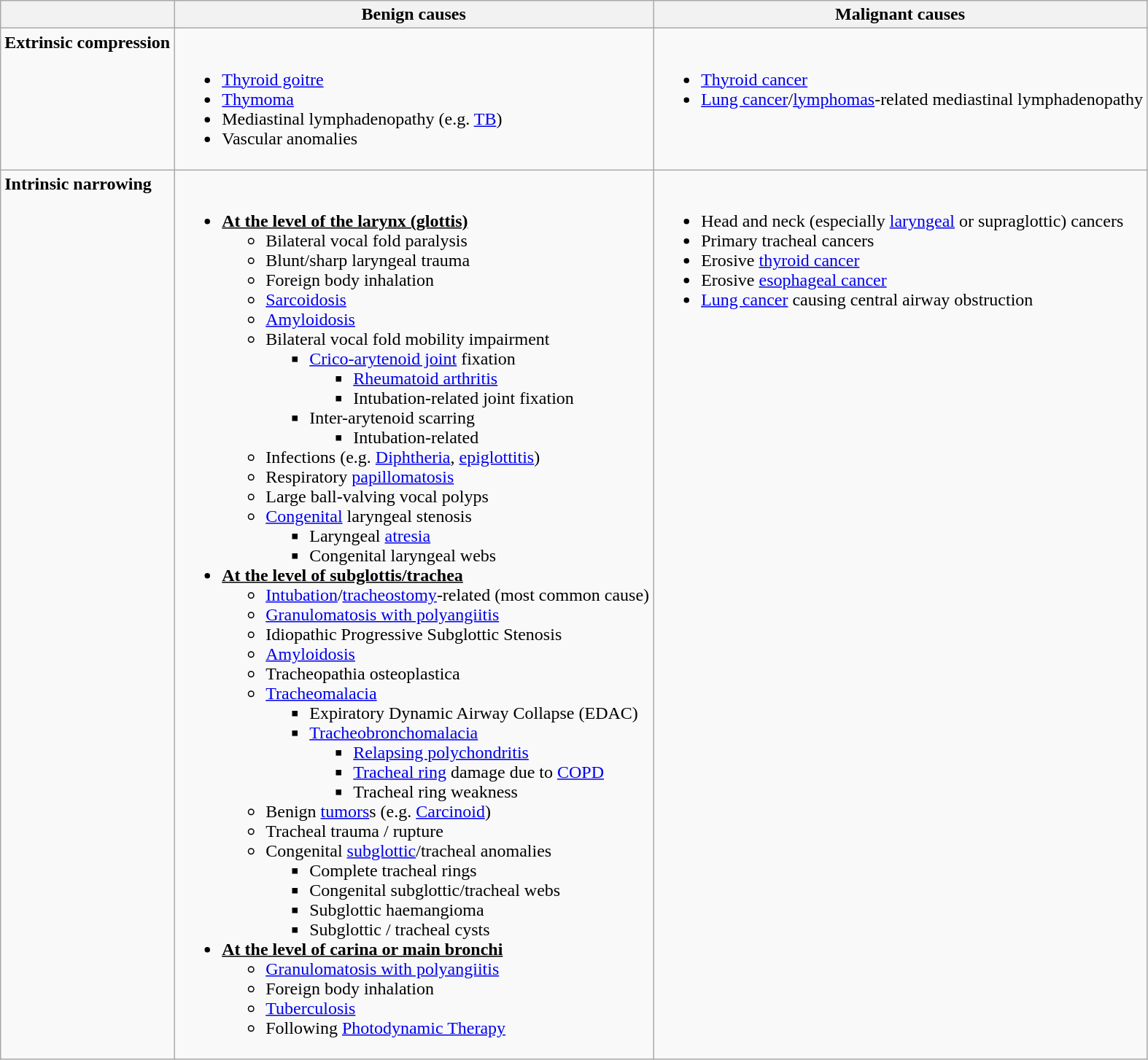<table class="wikitable">
<tr>
<th></th>
<th>Benign causes</th>
<th>Malignant causes</th>
</tr>
<tr valign="top">
<td><strong>Extrinsic compression</strong></td>
<td><br><ul><li><a href='#'>Thyroid goitre</a></li><li><a href='#'>Thymoma</a></li><li>Mediastinal lymphadenopathy (e.g. <a href='#'>TB</a>)</li><li>Vascular anomalies</li></ul></td>
<td><br><ul><li><a href='#'>Thyroid cancer</a></li><li><a href='#'>Lung cancer</a>/<a href='#'>lymphomas</a>-related mediastinal lymphadenopathy</li></ul></td>
</tr>
<tr valign="top">
<td><strong>Intrinsic narrowing</strong></td>
<td><br><ul><li><strong><u>At the level of the larynx (glottis)</u></strong><ul><li>Bilateral vocal fold paralysis</li><li>Blunt/sharp laryngeal trauma</li><li>Foreign body inhalation</li><li><a href='#'>Sarcoidosis</a></li><li><a href='#'>Amyloidosis</a></li><li>Bilateral vocal fold mobility impairment<ul><li><a href='#'>Crico-arytenoid joint</a> fixation<ul><li><a href='#'>Rheumatoid arthritis</a></li><li>Intubation-related joint fixation</li></ul></li><li>Inter-arytenoid scarring<ul><li>Intubation-related</li></ul></li></ul></li><li>Infections (e.g. <a href='#'>Diphtheria</a>, <a href='#'>epiglottitis</a>)</li><li>Respiratory <a href='#'>papillomatosis</a></li><li>Large ball-valving vocal polyps</li><li><a href='#'>Congenital</a> laryngeal stenosis<ul><li>Laryngeal <a href='#'>atresia</a></li><li>Congenital laryngeal webs</li></ul></li></ul></li><li><strong><u>At the level of subglottis/trachea</u></strong><ul><li><a href='#'>Intubation</a>/<a href='#'>tracheostomy</a>-related (most common cause)</li><li><a href='#'>Granulomatosis with polyangiitis</a></li><li>Idiopathic Progressive Subglottic Stenosis</li><li><a href='#'>Amyloidosis</a></li><li>Tracheopathia osteoplastica</li><li><a href='#'>Tracheomalacia</a><ul><li>Expiratory Dynamic Airway Collapse (EDAC)</li><li><a href='#'>Tracheobronchomalacia</a><ul><li><a href='#'>Relapsing polychondritis</a></li><li><a href='#'>Tracheal ring</a> damage due to <a href='#'>COPD</a></li><li>Tracheal ring weakness</li></ul></li></ul></li><li>Benign <a href='#'>tumors</a>s (e.g. <a href='#'>Carcinoid</a>)</li><li>Tracheal trauma / rupture</li><li>Congenital <a href='#'>subglottic</a>/tracheal anomalies<ul><li>Complete tracheal rings</li><li>Congenital subglottic/tracheal webs</li><li>Subglottic haemangioma</li><li>Subglottic / tracheal cysts</li></ul></li></ul></li><li><strong><u>At the level of carina or main bronchi</u></strong><ul><li><a href='#'>Granulomatosis with polyangiitis</a></li><li>Foreign body inhalation</li><li><a href='#'>Tuberculosis</a></li><li>Following <a href='#'>Photodynamic Therapy</a></li></ul></li></ul></td>
<td><br><ul><li>Head and neck (especially <a href='#'>laryngeal</a> or supraglottic) cancers</li><li>Primary tracheal cancers</li><li>Erosive <a href='#'>thyroid cancer</a></li><li>Erosive <a href='#'>esophageal cancer</a></li><li><a href='#'>Lung cancer</a> causing central airway obstruction</li></ul></td>
</tr>
</table>
